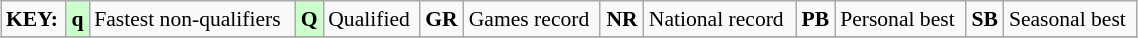<table class="wikitable" style="margin:0.5em auto; font-size:90%;position:relative;" width=60%>
<tr>
<td><strong>KEY:</strong></td>
<td bgcolor=ccffcc align=center><strong>q</strong></td>
<td>Fastest non-qualifiers</td>
<td bgcolor=ccffcc align=center><strong>Q</strong></td>
<td>Qualified</td>
<td align=center><strong>GR</strong></td>
<td>Games record</td>
<td align=center><strong>NR</strong></td>
<td>National record</td>
<td align=center><strong>PB</strong></td>
<td>Personal best</td>
<td align=center><strong>SB</strong></td>
<td>Seasonal best</td>
</tr>
<tr>
</tr>
</table>
